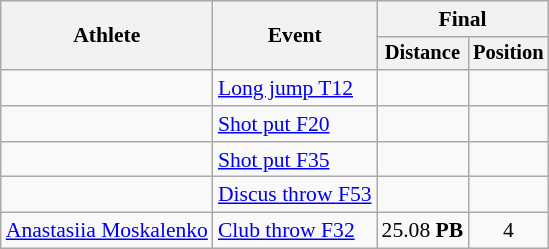<table class=wikitable style="font-size:90%">
<tr>
<th rowspan="2">Athlete</th>
<th rowspan="2">Event</th>
<th colspan="2">Final</th>
</tr>
<tr style="font-size:95%">
<th>Distance</th>
<th>Position</th>
</tr>
<tr align=center>
<td align=left> </td>
<td align=left><a href='#'>Long jump T12</a></td>
<td></td>
<td></td>
</tr>
<tr align=center>
<td align=left> </td>
<td align=left><a href='#'>Shot put F20</a></td>
<td></td>
<td></td>
</tr>
<tr align=center>
<td align=left> </td>
<td align=left><a href='#'>Shot put F35</a></td>
<td></td>
<td></td>
</tr>
<tr align=center>
<td align=left> </td>
<td align=left><a href='#'>Discus throw F53</a></td>
<td></td>
<td></td>
</tr>
<tr align=center>
<td align=left><a href='#'>Anastasiia Moskalenko</a></td>
<td align=left><a href='#'>Club throw F32</a></td>
<td>25.08 <strong>PB</strong></td>
<td>4</td>
</tr>
</table>
